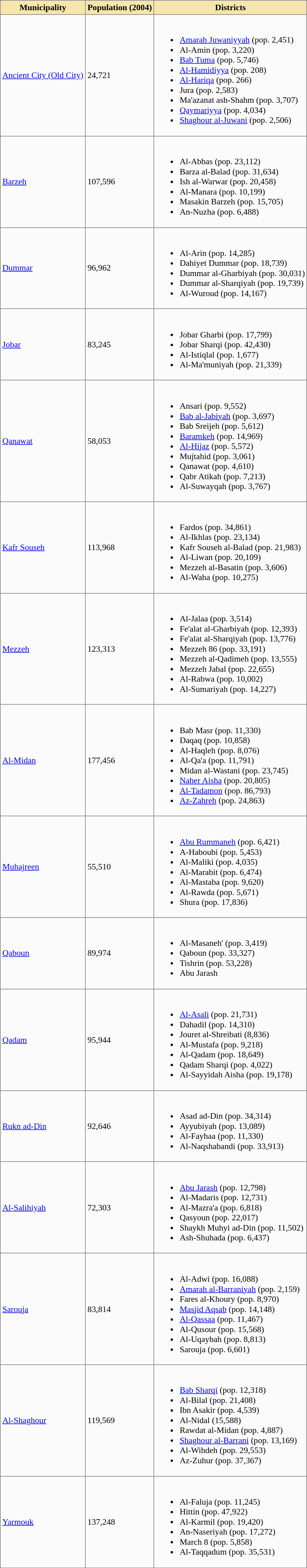<table class="nowraplinks" cellspacing="0" cellpadding="3" rules="all" style="background:#fbfbfb; border-style: solid; border-width: 1px; font-size:90%; empty-cells:show; border-collapse:collapse">
<tr style="background:#f6e6ae;">
<th>Municipality</th>
<th>Population (2004)</th>
<th>Districts</th>
</tr>
<tr>
<td><a href='#'>Ancient City (Old City)</a></td>
<td>24,721</td>
<td><br><ul><li><a href='#'>Amarah Juwaniyyah</a> (pop. 2,451)</li><li>Al-Amin (pop. 3,220)</li><li><a href='#'>Bab Tuma</a> (pop. 5,746)</li><li><a href='#'>Al-Hamidiyya</a> (pop. 208)</li><li><a href='#'>Al-Hariqa</a> (pop. 266)</li><li>Jura (pop. 2,583)</li><li>Ma'azanat ash-Shahm (pop. 3,707)</li><li><a href='#'>Qaymariyya</a> (pop. 4,034)</li><li><a href='#'>Shaghour al-Juwani</a> (pop. 2,506)</li></ul></td>
</tr>
<tr>
<td><a href='#'>Barzeh</a></td>
<td>107,596</td>
<td><br><ul><li>Al-Abbas (pop. 23,112)</li><li>Barza al-Balad (pop. 31,634)</li><li>Ish al-Warwar (pop. 20,458)</li><li>Al-Manara (pop. 10,199)</li><li>Masakin Barzeh (pop. 15,705)</li><li>An-Nuzha (pop. 6,488)</li></ul></td>
</tr>
<tr>
<td><a href='#'>Dummar</a></td>
<td>96,962</td>
<td><br><ul><li>Al-Arin (pop. 14,285)</li><li>Dahiyet Dummar (pop. 18,739)</li><li>Dummar al-Gharbiyah (pop. 30,031)</li><li>Dummar al-Sharqiyah (pop. 19,739)</li><li>Al-Wuroud (pop. 14,167)</li></ul></td>
</tr>
<tr>
<td><a href='#'>Jobar</a></td>
<td>83,245</td>
<td><br><ul><li>Jobar Gharbi (pop. 17,799)</li><li>Jobar Sharqi (pop. 42,430)</li><li>Al-Istiqlal (pop. 1,677)</li><li>Al-Ma'muniyah (pop. 21,339)</li></ul></td>
</tr>
<tr>
<td><a href='#'>Qanawat</a></td>
<td>58,053</td>
<td><br><ul><li>Ansari (pop. 9,552)</li><li><a href='#'>Bab al-Jabiyah</a> (pop. 3,697)</li><li>Bab Sreijeh (pop. 5,612)</li><li><a href='#'>Baramkeh</a> (pop. 14,969)</li><li><a href='#'>Al-Hijaz</a> (pop. 5,572)</li><li>Mujtahid (pop. 3,061)</li><li>Qanawat (pop. 4,610)</li><li>Qabr Atikah (pop. 7,213)</li><li>Al-Suwayqah (pop. 3,767)</li></ul></td>
</tr>
<tr>
<td><a href='#'>Kafr Souseh</a></td>
<td>113,968</td>
<td><br><ul><li>Fardos (pop. 34,861)</li><li>Al-Ikhlas (pop. 23,134)</li><li>Kafr Souseh al-Balad (pop. 21,983)</li><li>Al-Liwan (pop. 20,109)</li><li>Mezzeh al-Basatin (pop. 3,606)</li><li>Al-Waha (pop. 10,275)</li></ul></td>
</tr>
<tr>
<td><a href='#'>Mezzeh</a></td>
<td>123,313</td>
<td><br><ul><li>Al-Jalaa (pop. 3,514)</li><li>Fe'alat al-Gharbiyah (pop. 12,393)</li><li>Fe'alat al-Sharqiyah (pop. 13,776)</li><li>Mezzeh 86 (pop. 33,191)</li><li>Mezzeh al-Qadimeh (pop. 13,555)</li><li>Mezzeh Jabal (pop. 22,655)</li><li>Al-Rabwa (pop. 10,002)</li><li>Al-Sumariyah (pop. 14,227)</li></ul></td>
</tr>
<tr>
<td><a href='#'>Al-Midan</a></td>
<td>177,456</td>
<td><br><ul><li>Bab Masr (pop. 11,330)</li><li>Daqaq (pop. 10,858)</li><li>Al-Haqleh (pop. 8,076)</li><li>Al-Qa'a (pop. 11,791)</li><li>Midan al-Wastani (pop. 23,745)</li><li><a href='#'>Naher Aisha</a> (pop. 20,805)</li><li><a href='#'>Al-Tadamon</a> (pop. 86,793)</li><li><a href='#'>Az-Zahreh</a> (pop. 24,863)</li></ul></td>
</tr>
<tr>
<td><a href='#'>Muhajreen</a></td>
<td>55,510</td>
<td><br><ul><li><a href='#'>Abu Rummaneh</a> (pop. 6,421)</li><li>A-Haboubi (pop. 5,453)</li><li>Al-Maliki (pop. 4,035)</li><li>Al-Marabit (pop. 6,474)</li><li>Al-Mastaba (pop. 9,620)</li><li>Al-Rawda (pop. 5,671)</li><li>Shura (pop. 17,836)</li></ul></td>
</tr>
<tr>
<td><a href='#'>Qaboun</a></td>
<td>89,974</td>
<td><br><ul><li>Al-Masaneh' (pop. 3,419)</li><li>Qaboun (pop. 33,327)</li><li>Tishrin (pop. 53,228)</li><li>Abu Jarash</li></ul></td>
</tr>
<tr>
<td><a href='#'>Qadam</a></td>
<td>95,944</td>
<td><br><ul><li><a href='#'>Al-Asali</a> (pop. 21,731)</li><li>Dahadil (pop. 14,310)</li><li>Jouret al-Shreibati (8,836)</li><li>Al-Mustafa (pop. 9,218)</li><li>Al-Qadam (pop. 18,649)</li><li>Qadam Sharqi (pop. 4,022)</li><li>Al-Sayyidah Aisha (pop. 19,178)</li></ul></td>
</tr>
<tr>
<td><a href='#'>Rukn ad-Din</a></td>
<td>92,646</td>
<td><br><ul><li>Asad ad-Din (pop. 34,314)</li><li>Ayyubiyah (pop. 13,089)</li><li>Al-Fayhaa (pop. 11,330)</li><li>Al-Naqshabandi (pop. 33,913)</li></ul></td>
</tr>
<tr>
<td><a href='#'>Al-Salihiyah</a></td>
<td>72,303</td>
<td><br><ul><li><a href='#'>Abu Jarash</a> (pop. 12,798)</li><li>Al-Madaris (pop. 12,731)</li><li>Al-Mazra'a (pop. 6,818)</li><li>Qasyoun (pop. 22,017)</li><li>Shaykh Muhyi ad-Din (pop. 11,502)</li><li>Ash-Shuhada (pop. 6,437)</li></ul></td>
</tr>
<tr>
<td><a href='#'>Sarouja</a></td>
<td>83,814</td>
<td><br><ul><li>Al-Adwi (pop. 16,088)</li><li><a href='#'>Amarah al-Barraniyah</a> (pop. 2,159)</li><li>Fares al-Khoury (pop. 8,970)</li><li><a href='#'>Masjid Aqsab</a> (pop. 14,148)</li><li><a href='#'>Al-Qassaa</a> (pop. 11,467)</li><li>Al-Qusour (pop. 15,568)</li><li>Al-Uqaybah (pop. 8,813)</li><li>Sarouja (pop. 6,601)</li></ul></td>
</tr>
<tr>
<td><a href='#'>Al-Shaghour</a></td>
<td>119,569</td>
<td><br><ul><li><a href='#'>Bab Sharqi</a> (pop. 12,318)</li><li>Al-Bilal (pop. 21,408)</li><li>Ibn Asakir (pop. 4,539)</li><li>Al-Nidal (15,588)</li><li>Rawdat al-Midan (pop. 4,887)</li><li><a href='#'>Shaghour al-Barrani</a> (pop. 13,169)</li><li>Al-Wihdeh (pop. 29,553)</li><li>Az-Zuhur (pop. 37,367)</li></ul></td>
</tr>
<tr>
<td><a href='#'>Yarmouk</a></td>
<td>137,248</td>
<td><br><ul><li>Al-Faluja (pop. 11,245)</li><li>Hittin (pop. 47,922)</li><li>Al-Karmil (pop. 19,420)</li><li>An-Naseriyah (pop. 17,272)</li><li>March 8 (pop. 5,858)</li><li>Al-Taqqadum (pop. 35,531)</li></ul></td>
</tr>
</table>
